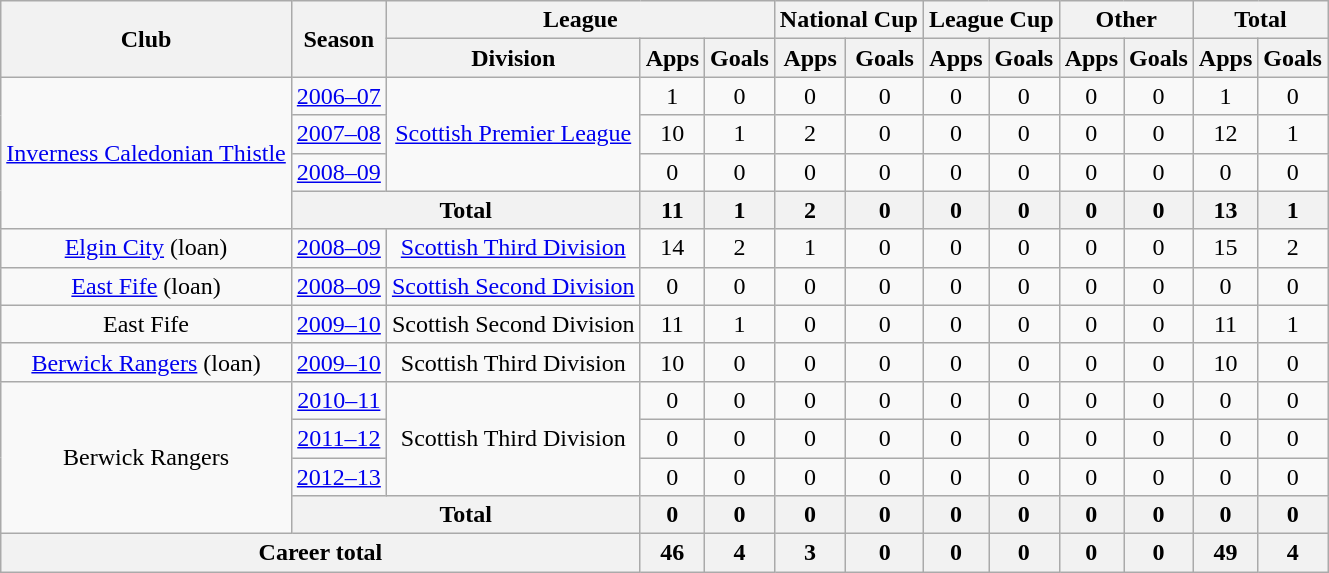<table class="wikitable" style="text-align:center">
<tr>
<th rowspan="2">Club</th>
<th rowspan="2">Season</th>
<th colspan="3">League</th>
<th colspan="2">National Cup</th>
<th colspan="2">League Cup</th>
<th colspan="2">Other</th>
<th colspan="2">Total</th>
</tr>
<tr>
<th>Division</th>
<th>Apps</th>
<th>Goals</th>
<th>Apps</th>
<th>Goals</th>
<th>Apps</th>
<th>Goals</th>
<th>Apps</th>
<th>Goals</th>
<th>Apps</th>
<th>Goals</th>
</tr>
<tr>
<td rowspan="4"><a href='#'>Inverness Caledonian Thistle</a></td>
<td><a href='#'>2006–07</a></td>
<td rowspan="3"><a href='#'>Scottish Premier League</a></td>
<td>1</td>
<td>0</td>
<td>0</td>
<td>0</td>
<td>0</td>
<td>0</td>
<td>0</td>
<td>0</td>
<td>1</td>
<td>0</td>
</tr>
<tr>
<td><a href='#'>2007–08</a></td>
<td>10</td>
<td>1</td>
<td>2</td>
<td>0</td>
<td>0</td>
<td>0</td>
<td>0</td>
<td>0</td>
<td>12</td>
<td>1</td>
</tr>
<tr>
<td><a href='#'>2008–09</a></td>
<td>0</td>
<td>0</td>
<td>0</td>
<td>0</td>
<td>0</td>
<td>0</td>
<td>0</td>
<td>0</td>
<td>0</td>
<td>0</td>
</tr>
<tr>
<th colspan="2">Total</th>
<th>11</th>
<th>1</th>
<th>2</th>
<th>0</th>
<th>0</th>
<th>0</th>
<th>0</th>
<th>0</th>
<th>13</th>
<th>1</th>
</tr>
<tr>
<td><a href='#'>Elgin City</a> (loan)</td>
<td><a href='#'>2008–09</a></td>
<td><a href='#'>Scottish Third Division</a></td>
<td>14</td>
<td>2</td>
<td>1</td>
<td>0</td>
<td>0</td>
<td>0</td>
<td>0</td>
<td>0</td>
<td>15</td>
<td>2</td>
</tr>
<tr>
<td><a href='#'>East Fife</a> (loan)</td>
<td><a href='#'>2008–09</a></td>
<td><a href='#'>Scottish Second Division</a></td>
<td>0</td>
<td>0</td>
<td>0</td>
<td>0</td>
<td>0</td>
<td>0</td>
<td>0</td>
<td>0</td>
<td>0</td>
<td>0</td>
</tr>
<tr>
<td>East Fife</td>
<td><a href='#'>2009–10</a></td>
<td>Scottish Second Division</td>
<td>11</td>
<td>1</td>
<td>0</td>
<td>0</td>
<td>0</td>
<td>0</td>
<td>0</td>
<td>0</td>
<td>11</td>
<td>1</td>
</tr>
<tr>
<td><a href='#'>Berwick Rangers</a> (loan)</td>
<td><a href='#'>2009–10</a></td>
<td>Scottish Third Division</td>
<td>10</td>
<td>0</td>
<td>0</td>
<td>0</td>
<td>0</td>
<td>0</td>
<td>0</td>
<td>0</td>
<td>10</td>
<td>0</td>
</tr>
<tr>
<td rowspan="4">Berwick Rangers</td>
<td><a href='#'>2010–11</a></td>
<td rowspan="3">Scottish Third Division</td>
<td>0</td>
<td>0</td>
<td>0</td>
<td>0</td>
<td>0</td>
<td>0</td>
<td>0</td>
<td>0</td>
<td>0</td>
<td>0</td>
</tr>
<tr>
<td><a href='#'>2011–12</a></td>
<td>0</td>
<td>0</td>
<td>0</td>
<td>0</td>
<td>0</td>
<td>0</td>
<td>0</td>
<td>0</td>
<td>0</td>
<td>0</td>
</tr>
<tr>
<td><a href='#'>2012–13</a></td>
<td>0</td>
<td>0</td>
<td>0</td>
<td>0</td>
<td>0</td>
<td>0</td>
<td>0</td>
<td>0</td>
<td>0</td>
<td>0</td>
</tr>
<tr>
<th colspan="2">Total</th>
<th>0</th>
<th>0</th>
<th>0</th>
<th>0</th>
<th>0</th>
<th>0</th>
<th>0</th>
<th>0</th>
<th>0</th>
<th>0</th>
</tr>
<tr>
<th colspan="3">Career total</th>
<th>46</th>
<th>4</th>
<th>3</th>
<th>0</th>
<th>0</th>
<th>0</th>
<th>0</th>
<th>0</th>
<th>49</th>
<th>4</th>
</tr>
</table>
